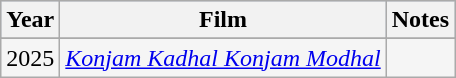<table class="wikitable sortable" style="background:#f5f5f5;">
<tr style="background:#B0C4DE;">
<th>Year</th>
<th>Film</th>
<th class=unsortable>Notes</th>
</tr>
<tr>
</tr>
<tr>
<td>2025</td>
<td><em><a href='#'>Konjam Kadhal Konjam Modhal</a></em></td>
<td></td>
</tr>
</table>
